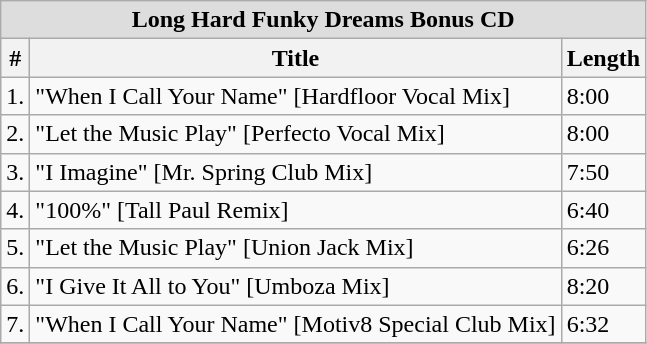<table class="wikitable">
<tr>
<td colspan=3 bgcolor="#DDDDDD" align=center><strong>Long Hard Funky Dreams Bonus CD</strong></td>
</tr>
<tr>
<th>#</th>
<th>Title</th>
<th>Length</th>
</tr>
<tr>
<td>1.</td>
<td>"When I Call Your Name" [Hardfloor Vocal Mix]</td>
<td>8:00</td>
</tr>
<tr>
<td>2.</td>
<td>"Let the Music Play" [Perfecto Vocal Mix]</td>
<td>8:00</td>
</tr>
<tr>
<td>3.</td>
<td>"I Imagine" [Mr. Spring Club Mix]</td>
<td>7:50</td>
</tr>
<tr>
<td>4.</td>
<td>"100%" [Tall Paul Remix]</td>
<td>6:40</td>
</tr>
<tr>
<td>5.</td>
<td>"Let the Music Play" [Union Jack Mix]</td>
<td>6:26</td>
</tr>
<tr>
<td>6.</td>
<td>"I Give It All to You" [Umboza Mix]</td>
<td>8:20</td>
</tr>
<tr>
<td>7.</td>
<td>"When I Call Your Name" [Motiv8 Special Club Mix]</td>
<td>6:32</td>
</tr>
<tr>
</tr>
</table>
